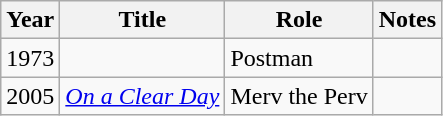<table class="wikitable sortable">
<tr>
<th>Year</th>
<th>Title</th>
<th>Role</th>
<th class="unsortable">Notes</th>
</tr>
<tr>
<td>1973</td>
<td><em></em></td>
<td>Postman</td>
<td></td>
</tr>
<tr>
<td>2005</td>
<td><em><a href='#'>On a Clear Day</a></em></td>
<td>Merv the Perv</td>
<td></td>
</tr>
</table>
